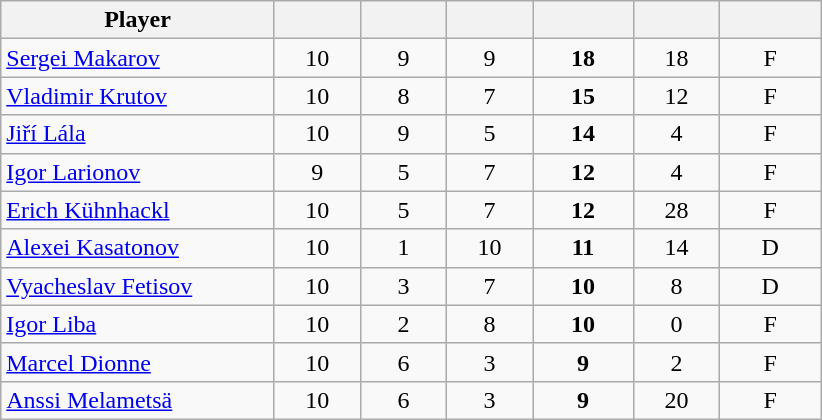<table class="wikitable sortable" style="text-align:center;">
<tr>
<th style="width:175px;">Player</th>
<th style="width:50px;"></th>
<th style="width:50px;"></th>
<th style="width:50px;"></th>
<th style="width:60px;"></th>
<th style="width:50px;"></th>
<th style="width:60px;"></th>
</tr>
<tr>
<td style="text-align:left;"> <a href='#'>Sergei Makarov</a></td>
<td>10</td>
<td>9</td>
<td>9</td>
<td><strong>18</strong></td>
<td>18</td>
<td>F</td>
</tr>
<tr>
<td style="text-align:left;"> <a href='#'>Vladimir Krutov</a></td>
<td>10</td>
<td>8</td>
<td>7</td>
<td><strong>15</strong></td>
<td>12</td>
<td>F</td>
</tr>
<tr>
<td style="text-align:left;"> <a href='#'>Jiří Lála</a></td>
<td>10</td>
<td>9</td>
<td>5</td>
<td><strong>14</strong></td>
<td>4</td>
<td>F</td>
</tr>
<tr>
<td style="text-align:left;"> <a href='#'>Igor Larionov</a></td>
<td>9</td>
<td>5</td>
<td>7</td>
<td><strong>12</strong></td>
<td>4</td>
<td>F</td>
</tr>
<tr>
<td style="text-align:left;"> <a href='#'>Erich Kühnhackl</a></td>
<td>10</td>
<td>5</td>
<td>7</td>
<td><strong>12</strong></td>
<td>28</td>
<td>F</td>
</tr>
<tr>
<td style="text-align:left;"> <a href='#'>Alexei Kasatonov</a></td>
<td>10</td>
<td>1</td>
<td>10</td>
<td><strong>11</strong></td>
<td>14</td>
<td>D</td>
</tr>
<tr>
<td style="text-align:left;"> <a href='#'>Vyacheslav Fetisov</a></td>
<td>10</td>
<td>3</td>
<td>7</td>
<td><strong>10</strong></td>
<td>8</td>
<td>D</td>
</tr>
<tr>
<td style="text-align:left;"> <a href='#'>Igor Liba</a></td>
<td>10</td>
<td>2</td>
<td>8</td>
<td><strong>10</strong></td>
<td>0</td>
<td>F</td>
</tr>
<tr>
<td style="text-align:left;"> <a href='#'>Marcel Dionne</a></td>
<td>10</td>
<td>6</td>
<td>3</td>
<td><strong>9</strong></td>
<td>2</td>
<td>F</td>
</tr>
<tr>
<td style="text-align:left;"> <a href='#'>Anssi Melametsä</a></td>
<td>10</td>
<td>6</td>
<td>3</td>
<td><strong>9</strong></td>
<td>20</td>
<td>F</td>
</tr>
</table>
